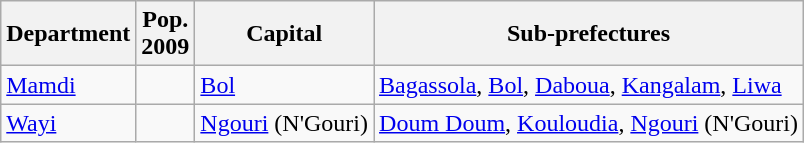<table class="wikitable">
<tr>
<th>Department</th>
<th>Pop.<br>2009</th>
<th>Capital</th>
<th>Sub-prefectures</th>
</tr>
<tr>
<td><a href='#'>Mamdi</a></td>
<td align="right"></td>
<td><a href='#'>Bol</a></td>
<td><a href='#'>Bagassola</a>, <a href='#'>Bol</a>, <a href='#'>Daboua</a>, <a href='#'>Kangalam</a>, <a href='#'>Liwa</a></td>
</tr>
<tr>
<td><a href='#'>Wayi</a></td>
<td align="right"></td>
<td><a href='#'>Ngouri</a> (N'Gouri)</td>
<td><a href='#'>Doum Doum</a>, <a href='#'>Kouloudia</a>, <a href='#'>Ngouri</a> (N'Gouri)</td>
</tr>
</table>
